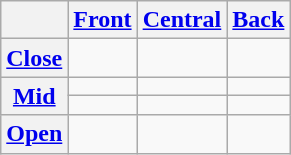<table class="wikitable" style="text-align:center">
<tr>
<th></th>
<th><a href='#'>Front</a></th>
<th><a href='#'>Central</a></th>
<th><a href='#'>Back</a></th>
</tr>
<tr align="center">
<th><a href='#'>Close</a></th>
<td></td>
<td></td>
<td></td>
</tr>
<tr align="center">
<th rowspan="2"><a href='#'>Mid</a></th>
<td></td>
<td></td>
<td></td>
</tr>
<tr>
<td></td>
<td></td>
<td></td>
</tr>
<tr align="center">
<th><a href='#'>Open</a></th>
<td></td>
<td></td>
<td></td>
</tr>
</table>
